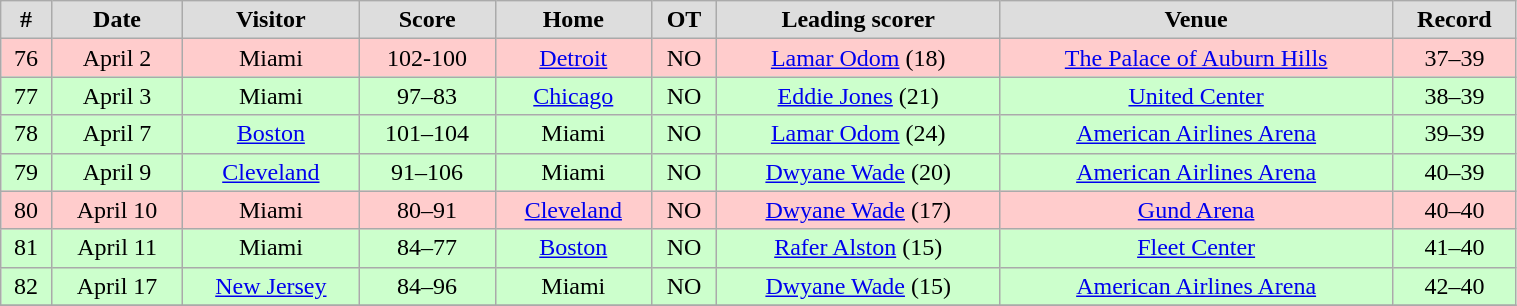<table class="wikitable" width="80%">
<tr align="center"  bgcolor="#dddddd">
<td><strong>#</strong></td>
<td><strong>Date</strong></td>
<td><strong>Visitor</strong></td>
<td><strong>Score</strong></td>
<td><strong>Home</strong></td>
<td><strong>OT</strong></td>
<td><strong>Leading scorer</strong></td>
<td><strong>Venue</strong></td>
<td><strong>Record</strong></td>
</tr>
<tr align="center" bgcolor="#ffcccc">
<td>76</td>
<td>April 2</td>
<td>Miami</td>
<td>102-100</td>
<td><a href='#'>Detroit</a></td>
<td>NO</td>
<td><a href='#'>Lamar Odom</a> (18)</td>
<td><a href='#'>The Palace of Auburn Hills</a></td>
<td>37–39</td>
</tr>
<tr align="center" bgcolor="#ccffcc">
<td>77</td>
<td>April 3</td>
<td>Miami</td>
<td>97–83</td>
<td><a href='#'>Chicago</a></td>
<td>NO</td>
<td><a href='#'>Eddie Jones</a> (21)</td>
<td><a href='#'>United Center</a></td>
<td>38–39</td>
</tr>
<tr align="center" bgcolor="#ccffcc">
<td>78</td>
<td>April 7</td>
<td><a href='#'>Boston</a></td>
<td>101–104</td>
<td>Miami</td>
<td>NO</td>
<td><a href='#'>Lamar Odom</a> (24)</td>
<td><a href='#'>American Airlines Arena</a></td>
<td>39–39</td>
</tr>
<tr align="center" bgcolor="#ccffcc">
<td>79</td>
<td>April 9</td>
<td><a href='#'>Cleveland</a></td>
<td>91–106</td>
<td>Miami</td>
<td>NO</td>
<td><a href='#'>Dwyane Wade</a> (20)</td>
<td><a href='#'>American Airlines Arena</a></td>
<td>40–39</td>
</tr>
<tr align="center" bgcolor="#ffcccc">
<td>80</td>
<td>April 10</td>
<td>Miami</td>
<td>80–91</td>
<td><a href='#'>Cleveland</a></td>
<td>NO</td>
<td><a href='#'>Dwyane Wade</a> (17)</td>
<td><a href='#'>Gund Arena</a></td>
<td>40–40</td>
</tr>
<tr align="center" bgcolor="#ccffcc">
<td>81</td>
<td>April 11</td>
<td>Miami</td>
<td>84–77</td>
<td><a href='#'>Boston</a></td>
<td>NO</td>
<td><a href='#'>Rafer Alston</a> (15)</td>
<td><a href='#'>Fleet Center</a></td>
<td>41–40</td>
</tr>
<tr align="center" bgcolor="#ccffcc">
<td>82</td>
<td>April 17</td>
<td><a href='#'>New Jersey</a></td>
<td>84–96</td>
<td>Miami</td>
<td>NO</td>
<td><a href='#'>Dwyane Wade</a> (15)</td>
<td><a href='#'>American Airlines Arena</a></td>
<td>42–40</td>
</tr>
<tr align="center">
</tr>
</table>
